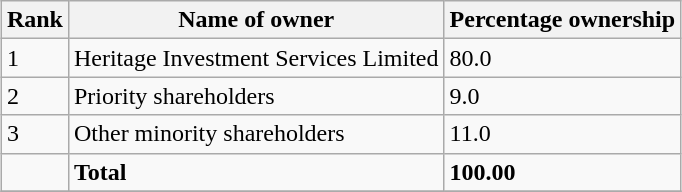<table class="wikitable sortable" style="margin-left:auto;margin-right:auto">
<tr>
<th style="width:2em;">Rank</th>
<th>Name of owner</th>
<th>Percentage ownership</th>
</tr>
<tr>
<td>1</td>
<td>Heritage Investment Services Limited</td>
<td>80.0</td>
</tr>
<tr>
<td>2</td>
<td>Priority shareholders</td>
<td>9.0</td>
</tr>
<tr>
<td>3</td>
<td>Other minority shareholders</td>
<td>11.0</td>
</tr>
<tr>
<td></td>
<td><strong>Total</strong></td>
<td><strong>100.00</strong></td>
</tr>
<tr>
</tr>
</table>
